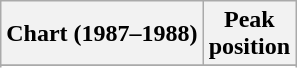<table class="wikitable sortable plainrowheaders" style="text-align:center">
<tr>
<th scope="col">Chart (1987–1988)</th>
<th scope="col">Peak<br>position</th>
</tr>
<tr>
</tr>
<tr>
</tr>
<tr>
</tr>
<tr>
</tr>
<tr>
</tr>
</table>
